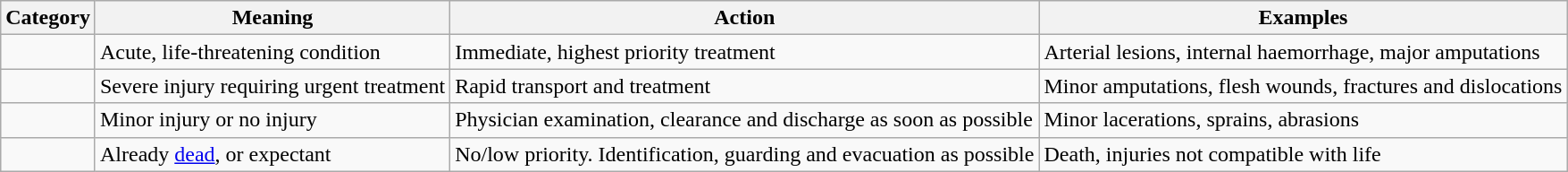<table class="wikitable">
<tr>
<th>Category</th>
<th>Meaning</th>
<th>Action</th>
<th>Examples</th>
</tr>
<tr>
<td><strong></strong></td>
<td>Acute, life-threatening condition</td>
<td>Immediate, highest priority treatment</td>
<td>Arterial lesions, internal haemorrhage, major amputations</td>
</tr>
<tr>
<td><strong></strong></td>
<td>Severe injury requiring urgent treatment</td>
<td>Rapid transport and treatment</td>
<td>Minor amputations, flesh wounds, fractures and dislocations</td>
</tr>
<tr>
<td><strong></strong></td>
<td>Minor injury or no injury</td>
<td>Physician examination, clearance and discharge as soon as possible</td>
<td>Minor lacerations, sprains, abrasions</td>
</tr>
<tr>
<td><strong></strong></td>
<td>Already <a href='#'>dead</a>, or expectant</td>
<td>No/low priority. Identification, guarding and evacuation as possible</td>
<td>Death, injuries not compatible with life</td>
</tr>
</table>
